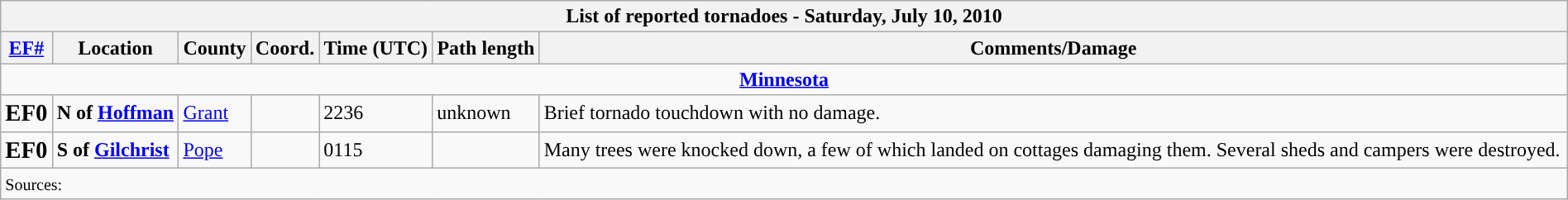<table class="wikitable collapsible" style="width:100%;">
<tr>
<th colspan="7">List of reported tornadoes - Saturday, July 10, 2010</th>
</tr>
<tr>
<th><a href='#'>EF#</a></th>
<th>Location</th>
<th>County</th>
<th>Coord.</th>
<th>Time (UTC)</th>
<th>Path length</th>
<th>Comments/Damage</th>
</tr>
<tr>
<td colspan="7" style="text-align:center;"><strong><a href='#'>Minnesota</a></strong></td>
</tr>
<tr>
<td><big><strong>EF0</strong></big></td>
<td><strong>N of <a href='#'>Hoffman</a></strong></td>
<td><a href='#'>Grant</a></td>
<td></td>
<td>2236</td>
<td>unknown</td>
<td>Brief tornado touchdown with no damage.</td>
</tr>
<tr>
<td><big><strong>EF0</strong></big></td>
<td><strong>S of <a href='#'>Gilchrist</a></strong></td>
<td><a href='#'>Pope</a></td>
<td></td>
<td>0115</td>
<td></td>
<td>Many trees were knocked down, a few of which landed on cottages damaging them. Several sheds and campers were destroyed.</td>
</tr>
<tr>
<td colspan="7"><small>Sources: </small></td>
</tr>
</table>
